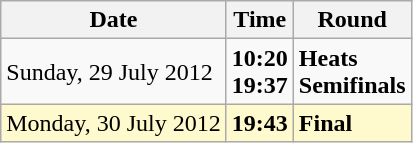<table class="wikitable">
<tr>
<th>Date</th>
<th>Time</th>
<th>Round</th>
</tr>
<tr>
<td>Sunday, 29 July 2012</td>
<td><strong>10:20</strong><br><strong>19:37</strong></td>
<td><strong>Heats</strong><br><strong>Semifinals</strong></td>
</tr>
<tr style=background:lemonchiffon>
<td>Monday, 30 July 2012</td>
<td><strong>19:43</strong></td>
<td><strong>Final</strong></td>
</tr>
</table>
